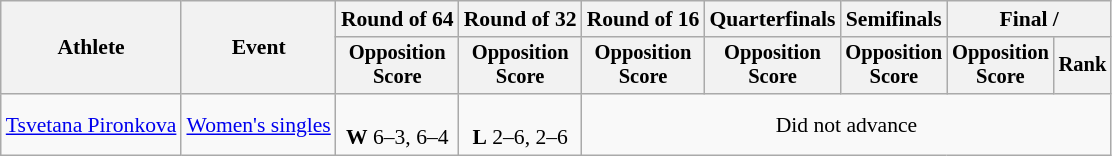<table class=wikitable style="font-size:90%">
<tr>
<th rowspan="2">Athlete</th>
<th rowspan="2">Event</th>
<th>Round of 64</th>
<th>Round of 32</th>
<th>Round of 16</th>
<th>Quarterfinals</th>
<th>Semifinals</th>
<th colspan=2>Final / </th>
</tr>
<tr style="font-size:95%">
<th>Opposition<br>Score</th>
<th>Opposition<br>Score</th>
<th>Opposition<br>Score</th>
<th>Opposition<br>Score</th>
<th>Opposition<br>Score</th>
<th>Opposition<br>Score</th>
<th>Rank</th>
</tr>
<tr align=center>
<td align=left><a href='#'>Tsvetana Pironkova</a></td>
<td align=left><a href='#'>Women's singles</a></td>
<td><br><strong>W</strong> 6–3, 6–4</td>
<td><br><strong>L</strong> 2–6, 2–6</td>
<td colspan=5>Did not advance</td>
</tr>
</table>
